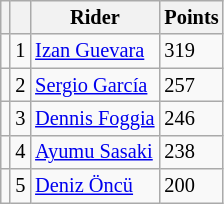<table class="wikitable" style="font-size: 85%;">
<tr>
<th></th>
<th></th>
<th>Rider</th>
<th>Points</th>
</tr>
<tr>
<td></td>
<td align=center>1</td>
<td> <a href='#'>Izan Guevara</a></td>
<td align=left>319</td>
</tr>
<tr>
<td></td>
<td align=center>2</td>
<td> <a href='#'>Sergio García</a></td>
<td align=left>257</td>
</tr>
<tr>
<td></td>
<td align=center>3</td>
<td> <a href='#'>Dennis Foggia</a></td>
<td align=left>246</td>
</tr>
<tr>
<td></td>
<td align=center>4</td>
<td> <a href='#'>Ayumu Sasaki</a></td>
<td align=left>238</td>
</tr>
<tr>
<td></td>
<td align=center>5</td>
<td> <a href='#'>Deniz Öncü</a></td>
<td align=left>200</td>
</tr>
</table>
